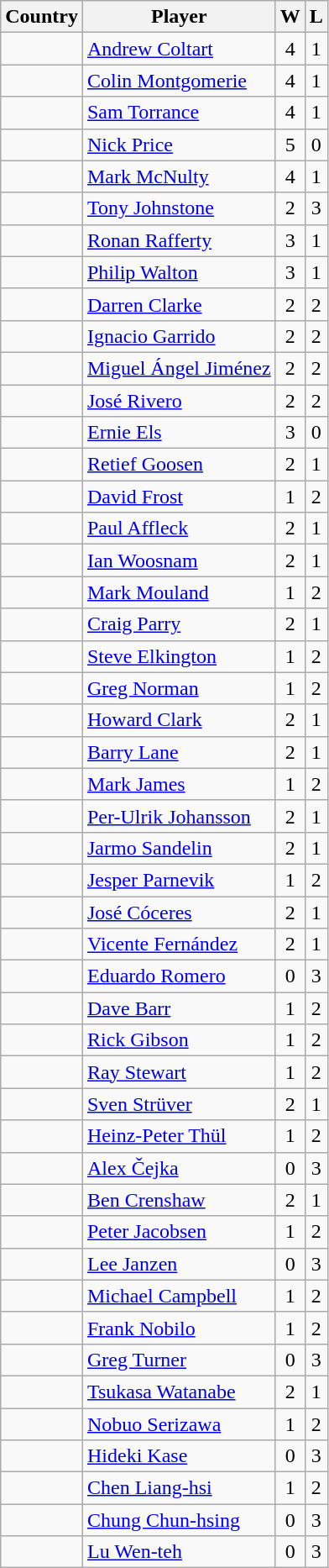<table class="wikitable sortable">
<tr>
<th>Country</th>
<th>Player</th>
<th>W</th>
<th>L</th>
</tr>
<tr>
<td></td>
<td><a href='#'>Andrew Coltart</a></td>
<td align=center>4</td>
<td align=center>1</td>
</tr>
<tr>
<td></td>
<td><a href='#'>Colin Montgomerie</a></td>
<td align=center>4</td>
<td align=center>1</td>
</tr>
<tr>
<td></td>
<td><a href='#'>Sam Torrance</a></td>
<td align=center>4</td>
<td align=center>1</td>
</tr>
<tr>
<td></td>
<td><a href='#'>Nick Price</a></td>
<td align=center>5</td>
<td align=center>0</td>
</tr>
<tr>
<td></td>
<td><a href='#'>Mark McNulty</a></td>
<td align=center>4</td>
<td align=center>1</td>
</tr>
<tr>
<td></td>
<td><a href='#'>Tony Johnstone</a></td>
<td align=center>2</td>
<td align=center>3</td>
</tr>
<tr>
<td></td>
<td><a href='#'>Ronan Rafferty</a></td>
<td align=center>3</td>
<td align=center>1</td>
</tr>
<tr>
<td></td>
<td><a href='#'>Philip Walton</a></td>
<td align=center>3</td>
<td align=center>1</td>
</tr>
<tr>
<td></td>
<td><a href='#'>Darren Clarke</a></td>
<td align=center>2</td>
<td align=center>2</td>
</tr>
<tr>
<td></td>
<td><a href='#'>Ignacio Garrido</a></td>
<td align=center>2</td>
<td align=center>2</td>
</tr>
<tr>
<td></td>
<td><a href='#'>Miguel Ángel Jiménez</a></td>
<td align=center>2</td>
<td align=center>2</td>
</tr>
<tr>
<td></td>
<td><a href='#'>José Rivero</a></td>
<td align=center>2</td>
<td align=center>2</td>
</tr>
<tr>
<td></td>
<td><a href='#'>Ernie Els</a></td>
<td align=center>3</td>
<td align=center>0</td>
</tr>
<tr>
<td></td>
<td><a href='#'>Retief Goosen</a></td>
<td align=center>2</td>
<td align=center>1</td>
</tr>
<tr>
<td></td>
<td><a href='#'>David Frost</a></td>
<td align=center>1</td>
<td align=center>2</td>
</tr>
<tr>
<td></td>
<td><a href='#'>Paul Affleck</a></td>
<td align=center>2</td>
<td align=center>1</td>
</tr>
<tr>
<td></td>
<td><a href='#'>Ian Woosnam</a></td>
<td align=center>2</td>
<td align=center>1</td>
</tr>
<tr>
<td></td>
<td><a href='#'>Mark Mouland</a></td>
<td align=center>1</td>
<td align=center>2</td>
</tr>
<tr>
<td></td>
<td><a href='#'>Craig Parry</a></td>
<td align=center>2</td>
<td align=center>1</td>
</tr>
<tr>
<td></td>
<td><a href='#'>Steve Elkington</a></td>
<td align=center>1</td>
<td align=center>2</td>
</tr>
<tr>
<td></td>
<td><a href='#'>Greg Norman</a></td>
<td align=center>1</td>
<td align=center>2</td>
</tr>
<tr>
<td></td>
<td><a href='#'>Howard Clark</a></td>
<td align=center>2</td>
<td align=center>1</td>
</tr>
<tr>
<td></td>
<td><a href='#'>Barry Lane</a></td>
<td align=center>2</td>
<td align=center>1</td>
</tr>
<tr>
<td></td>
<td><a href='#'>Mark James</a></td>
<td align=center>1</td>
<td align=center>2</td>
</tr>
<tr>
<td></td>
<td><a href='#'>Per-Ulrik Johansson</a></td>
<td align=center>2</td>
<td align=center>1</td>
</tr>
<tr>
<td></td>
<td><a href='#'>Jarmo Sandelin</a></td>
<td align=center>2</td>
<td align=center>1</td>
</tr>
<tr>
<td></td>
<td><a href='#'>Jesper Parnevik</a></td>
<td align=center>1</td>
<td align=center>2</td>
</tr>
<tr>
<td></td>
<td><a href='#'>José Cóceres</a></td>
<td align=center>2</td>
<td align=center>1</td>
</tr>
<tr>
<td></td>
<td><a href='#'>Vicente Fernández</a></td>
<td align=center>2</td>
<td align=center>1</td>
</tr>
<tr>
<td></td>
<td><a href='#'>Eduardo Romero</a></td>
<td align=center>0</td>
<td align=center>3</td>
</tr>
<tr>
<td></td>
<td><a href='#'>Dave Barr</a></td>
<td align=center>1</td>
<td align=center>2</td>
</tr>
<tr>
<td></td>
<td><a href='#'>Rick Gibson</a></td>
<td align=center>1</td>
<td align=center>2</td>
</tr>
<tr>
<td></td>
<td><a href='#'>Ray Stewart</a></td>
<td align=center>1</td>
<td align=center>2</td>
</tr>
<tr>
<td></td>
<td><a href='#'>Sven Strüver</a></td>
<td align=center>2</td>
<td align=center>1</td>
</tr>
<tr>
<td></td>
<td><a href='#'>Heinz-Peter Thül</a></td>
<td align=center>1</td>
<td align=center>2</td>
</tr>
<tr>
<td></td>
<td><a href='#'>Alex Čejka</a></td>
<td align=center>0</td>
<td align=center>3</td>
</tr>
<tr>
<td></td>
<td><a href='#'>Ben Crenshaw</a></td>
<td align=center>2</td>
<td align=center>1</td>
</tr>
<tr>
<td></td>
<td><a href='#'>Peter Jacobsen</a></td>
<td align=center>1</td>
<td align=center>2</td>
</tr>
<tr>
<td></td>
<td><a href='#'>Lee Janzen</a></td>
<td align=center>0</td>
<td align=center>3</td>
</tr>
<tr>
<td></td>
<td><a href='#'>Michael Campbell</a></td>
<td align=center>1</td>
<td align=center>2</td>
</tr>
<tr>
<td></td>
<td><a href='#'>Frank Nobilo</a></td>
<td align=center>1</td>
<td align=center>2</td>
</tr>
<tr>
<td></td>
<td><a href='#'>Greg Turner</a></td>
<td align=center>0</td>
<td align=center>3</td>
</tr>
<tr>
<td></td>
<td><a href='#'>Tsukasa Watanabe</a></td>
<td align=center>2</td>
<td align=center>1</td>
</tr>
<tr>
<td></td>
<td><a href='#'>Nobuo Serizawa</a></td>
<td align=center>1</td>
<td align=center>2</td>
</tr>
<tr>
<td></td>
<td><a href='#'>Hideki Kase</a></td>
<td align=center>0</td>
<td align=center>3</td>
</tr>
<tr>
<td></td>
<td><a href='#'>Chen Liang-hsi</a></td>
<td align=center>1</td>
<td align=center>2</td>
</tr>
<tr>
<td></td>
<td><a href='#'>Chung Chun-hsing</a></td>
<td align=center>0</td>
<td align=center>3</td>
</tr>
<tr>
<td></td>
<td><a href='#'>Lu Wen-teh</a></td>
<td align=center>0</td>
<td align=center>3</td>
</tr>
</table>
